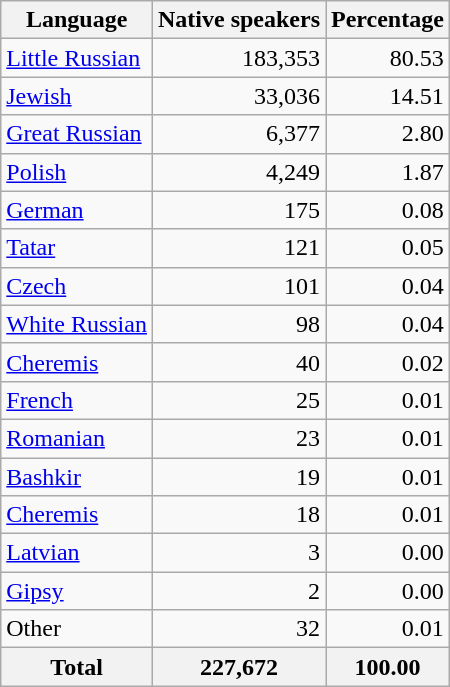<table class="wikitable sortable">
<tr>
<th>Language</th>
<th>Native speakers</th>
<th>Percentage</th>
</tr>
<tr>
<td><a href='#'>Little Russian</a></td>
<td align="right">183,353</td>
<td align="right">80.53</td>
</tr>
<tr>
<td><a href='#'>Jewish</a></td>
<td align="right">33,036</td>
<td align="right">14.51</td>
</tr>
<tr>
<td><a href='#'>Great Russian</a></td>
<td align="right">6,377</td>
<td align="right">2.80</td>
</tr>
<tr>
<td><a href='#'>Polish</a></td>
<td align="right">4,249</td>
<td align="right">1.87</td>
</tr>
<tr>
<td><a href='#'>German</a></td>
<td align="right">175</td>
<td align="right">0.08</td>
</tr>
<tr>
<td><a href='#'>Tatar</a></td>
<td align="right">121</td>
<td align="right">0.05</td>
</tr>
<tr>
<td><a href='#'>Czech</a></td>
<td align="right">101</td>
<td align="right">0.04</td>
</tr>
<tr>
<td><a href='#'>White Russian</a></td>
<td align="right">98</td>
<td align="right">0.04</td>
</tr>
<tr>
<td><a href='#'>Cheremis</a></td>
<td align="right">40</td>
<td align="right">0.02</td>
</tr>
<tr>
<td><a href='#'>French</a></td>
<td align="right">25</td>
<td align="right">0.01</td>
</tr>
<tr>
<td><a href='#'>Romanian</a></td>
<td align="right">23</td>
<td align="right">0.01</td>
</tr>
<tr>
<td><a href='#'>Bashkir</a></td>
<td align="right">19</td>
<td align="right">0.01</td>
</tr>
<tr>
<td><a href='#'>Cheremis</a></td>
<td align="right">18</td>
<td align="right">0.01</td>
</tr>
<tr>
<td><a href='#'>Latvian</a></td>
<td align="right">3</td>
<td align="right">0.00</td>
</tr>
<tr>
<td><a href='#'>Gipsy</a></td>
<td align="right">2</td>
<td align="right">0.00</td>
</tr>
<tr>
<td>Other</td>
<td align="right">32</td>
<td align="right">0.01</td>
</tr>
<tr>
<th>Total</th>
<th>227,672</th>
<th>100.00</th>
</tr>
</table>
